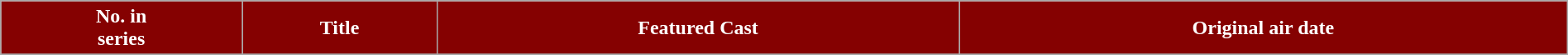<table class="wikitable plainrowheaders" style="width:100%;">
<tr style="color:white;">
<th style="background-color: #850101">No. in<br>series</th>
<th style="background-color: #850101">Title</th>
<th style="background-color: #850101">Featured Cast</th>
<th style="background-color: #850101">Original air date</th>
</tr>
<tr>
</tr>
</table>
